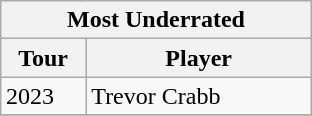<table class="wikitable" style="margin:0.5em auto;width=480;font-size:100%">
<tr>
<th width=200 colspan=2>Most Underrated</th>
</tr>
<tr>
<th width=30>Tour</th>
<th width=100>Player</th>
</tr>
<tr>
<td>2023</td>
<td>Trevor Crabb</td>
</tr>
<tr>
</tr>
</table>
